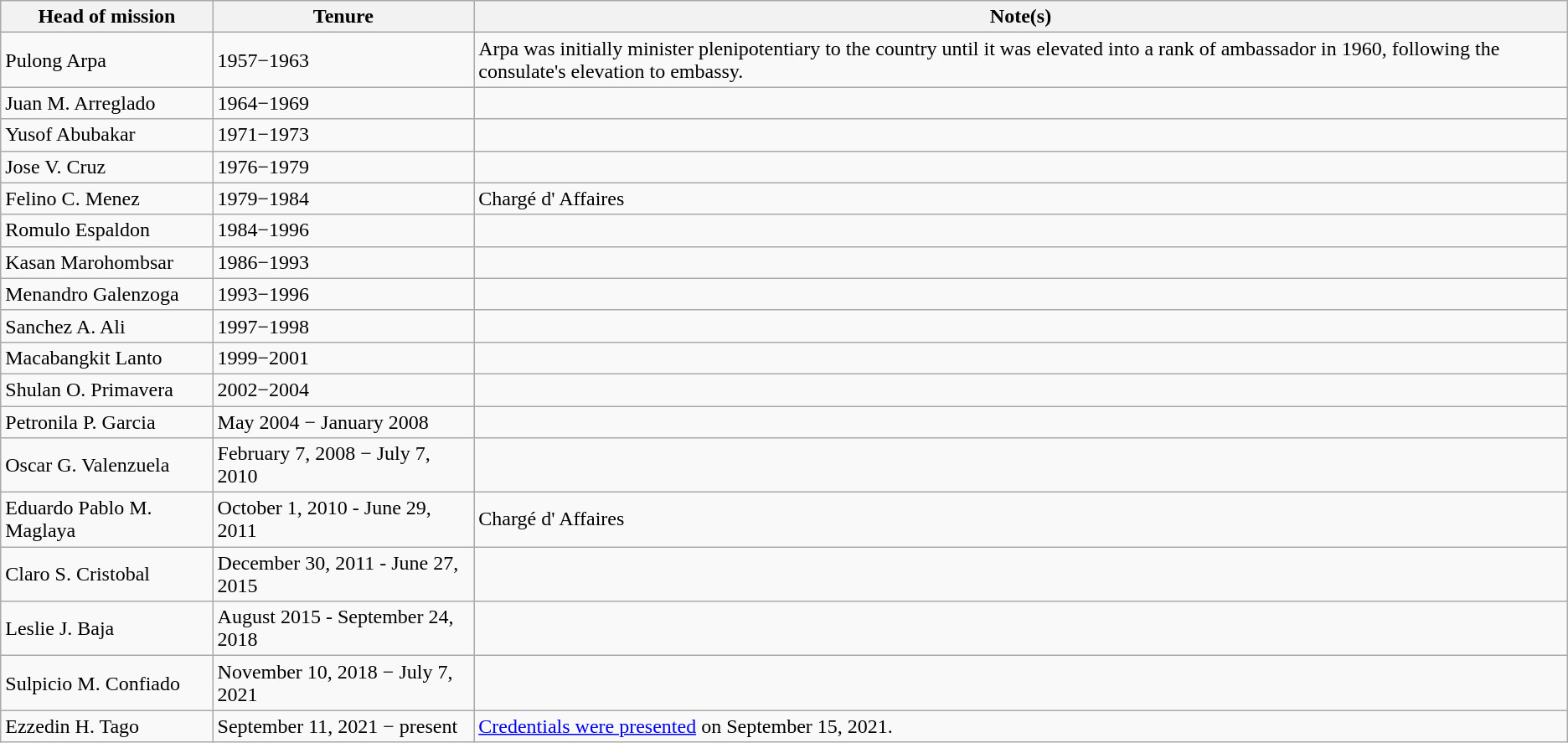<table class=wikitable>
<tr>
<th>Head of mission</th>
<th>Tenure</th>
<th>Note(s)</th>
</tr>
<tr>
<td>Pulong Arpa</td>
<td>1957−1963</td>
<td>Arpa was initially minister plenipotentiary to the country until it was elevated into a rank of ambassador in 1960, following the consulate's elevation to embassy.</td>
</tr>
<tr>
<td>Juan M. Arreglado</td>
<td>1964−1969</td>
<td></td>
</tr>
<tr>
<td>Yusof Abubakar</td>
<td>1971−1973</td>
<td></td>
</tr>
<tr>
<td>Jose V. Cruz</td>
<td>1976−1979</td>
<td></td>
</tr>
<tr>
<td>Felino C. Menez</td>
<td>1979−1984</td>
<td>Chargé d' Affaires</td>
</tr>
<tr>
<td>Romulo Espaldon</td>
<td>1984−1996</td>
<td></td>
</tr>
<tr>
<td>Kasan Marohombsar</td>
<td>1986−1993</td>
<td></td>
</tr>
<tr>
<td>Menandro Galenzoga</td>
<td>1993−1996</td>
<td></td>
</tr>
<tr>
<td>Sanchez A. Ali</td>
<td>1997−1998</td>
<td></td>
</tr>
<tr>
<td>Macabangkit Lanto</td>
<td>1999−2001</td>
<td></td>
</tr>
<tr>
<td>Shulan O. Primavera</td>
<td>2002−2004</td>
<td></td>
</tr>
<tr>
<td>Petronila P. Garcia</td>
<td>May 2004 − January 2008</td>
<td></td>
</tr>
<tr>
<td>Oscar G. Valenzuela</td>
<td>February 7, 2008 − July 7, 2010</td>
<td></td>
</tr>
<tr>
<td>Eduardo Pablo M. Maglaya</td>
<td>October 1, 2010 - June 29, 2011</td>
<td>Chargé d' Affaires</td>
</tr>
<tr>
<td>Claro S. Cristobal</td>
<td>December 30, 2011 - June 27, 2015</td>
<td></td>
</tr>
<tr>
<td>Leslie J. Baja</td>
<td>August 2015 - September 24, 2018</td>
<td></td>
</tr>
<tr>
<td>Sulpicio M. Confiado</td>
<td>November 10, 2018 − July 7, 2021</td>
<td></td>
</tr>
<tr>
<td>Ezzedin H. Tago</td>
<td>September 11, 2021 − present</td>
<td><a href='#'>Credentials were presented</a> on September 15, 2021.</td>
</tr>
</table>
